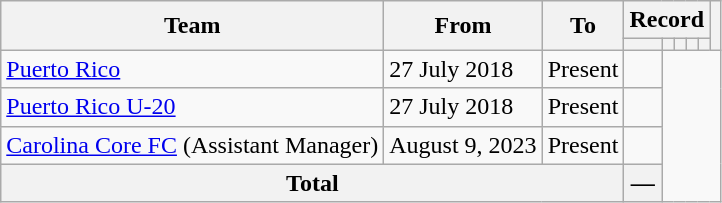<table class=wikitable style="text-align: center">
<tr>
<th rowspan=2>Team</th>
<th rowspan=2>From</th>
<th rowspan=2>To</th>
<th colspan=5>Record</th>
<th rowspan=2></th>
</tr>
<tr>
<th></th>
<th></th>
<th></th>
<th></th>
<th></th>
</tr>
<tr>
<td align=left><a href='#'>Puerto Rico</a></td>
<td align=left>27 July 2018</td>
<td align=left>Present<br></td>
<td></td>
</tr>
<tr>
<td align=left><a href='#'>Puerto Rico U-20</a></td>
<td align=left>27 July 2018</td>
<td align=left>Present<br></td>
<td></td>
</tr>
<tr>
<td align=left><a href='#'>Carolina Core FC</a> (Assistant Manager)</td>
<td align=left>August 9, 2023</td>
<td align=left>Present<br></td>
<td></td>
</tr>
<tr>
<th colspan=3>Total<br></th>
<th>—</th>
</tr>
</table>
